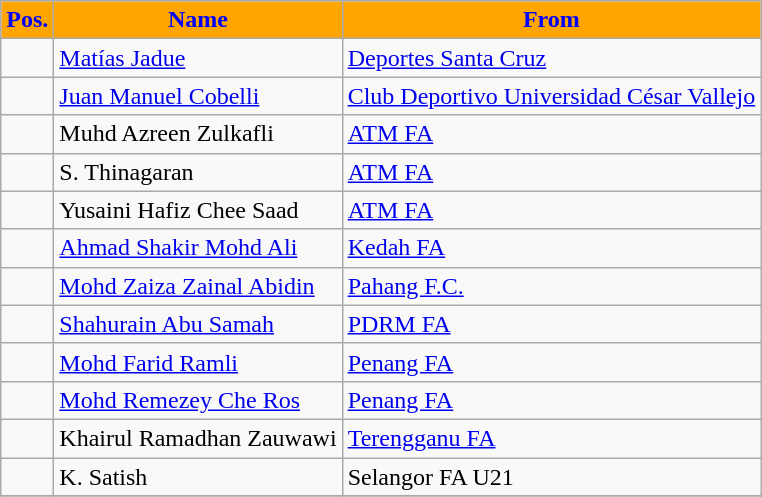<table class="wikitable sortable">
<tr>
<th style="background:Orange; color:Blue;">Pos.</th>
<th style="background:Orange; color:Blue;">Name</th>
<th style="background:Orange; color:Blue;">From</th>
</tr>
<tr>
<td></td>
<td> <a href='#'>Matías Jadue</a></td>
<td> <a href='#'>Deportes Santa Cruz</a></td>
</tr>
<tr>
<td></td>
<td> <a href='#'>Juan Manuel Cobelli</a></td>
<td> <a href='#'>Club Deportivo Universidad César Vallejo</a></td>
</tr>
<tr>
<td></td>
<td> Muhd Azreen Zulkafli</td>
<td> <a href='#'>ATM FA</a></td>
</tr>
<tr>
<td></td>
<td> S. Thinagaran</td>
<td> <a href='#'>ATM FA</a></td>
</tr>
<tr>
<td></td>
<td> Yusaini Hafiz Chee Saad</td>
<td> <a href='#'>ATM FA</a></td>
</tr>
<tr>
<td></td>
<td> <a href='#'>Ahmad Shakir Mohd Ali</a></td>
<td> <a href='#'>Kedah FA</a></td>
</tr>
<tr>
<td></td>
<td> <a href='#'>Mohd Zaiza Zainal Abidin</a></td>
<td> <a href='#'>Pahang F.C.</a></td>
</tr>
<tr>
<td></td>
<td> <a href='#'>Shahurain Abu Samah</a></td>
<td> <a href='#'>PDRM FA</a></td>
</tr>
<tr>
<td></td>
<td> <a href='#'>Mohd Farid Ramli</a></td>
<td> <a href='#'>Penang FA</a></td>
</tr>
<tr>
<td></td>
<td> <a href='#'>Mohd Remezey Che Ros</a></td>
<td> <a href='#'>Penang FA</a></td>
</tr>
<tr>
<td></td>
<td> Khairul Ramadhan Zauwawi</td>
<td> <a href='#'>Terengganu FA</a></td>
</tr>
<tr>
<td></td>
<td> K. Satish</td>
<td> Selangor FA U21</td>
</tr>
<tr>
</tr>
</table>
